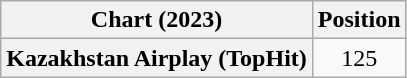<table class="wikitable plainrowheaders" style="text-align:center;">
<tr>
<th scope="col">Chart (2023)</th>
<th scope="col">Position</th>
</tr>
<tr>
<th scope="row">Kazakhstan Airplay (TopHit)</th>
<td>125</td>
</tr>
</table>
